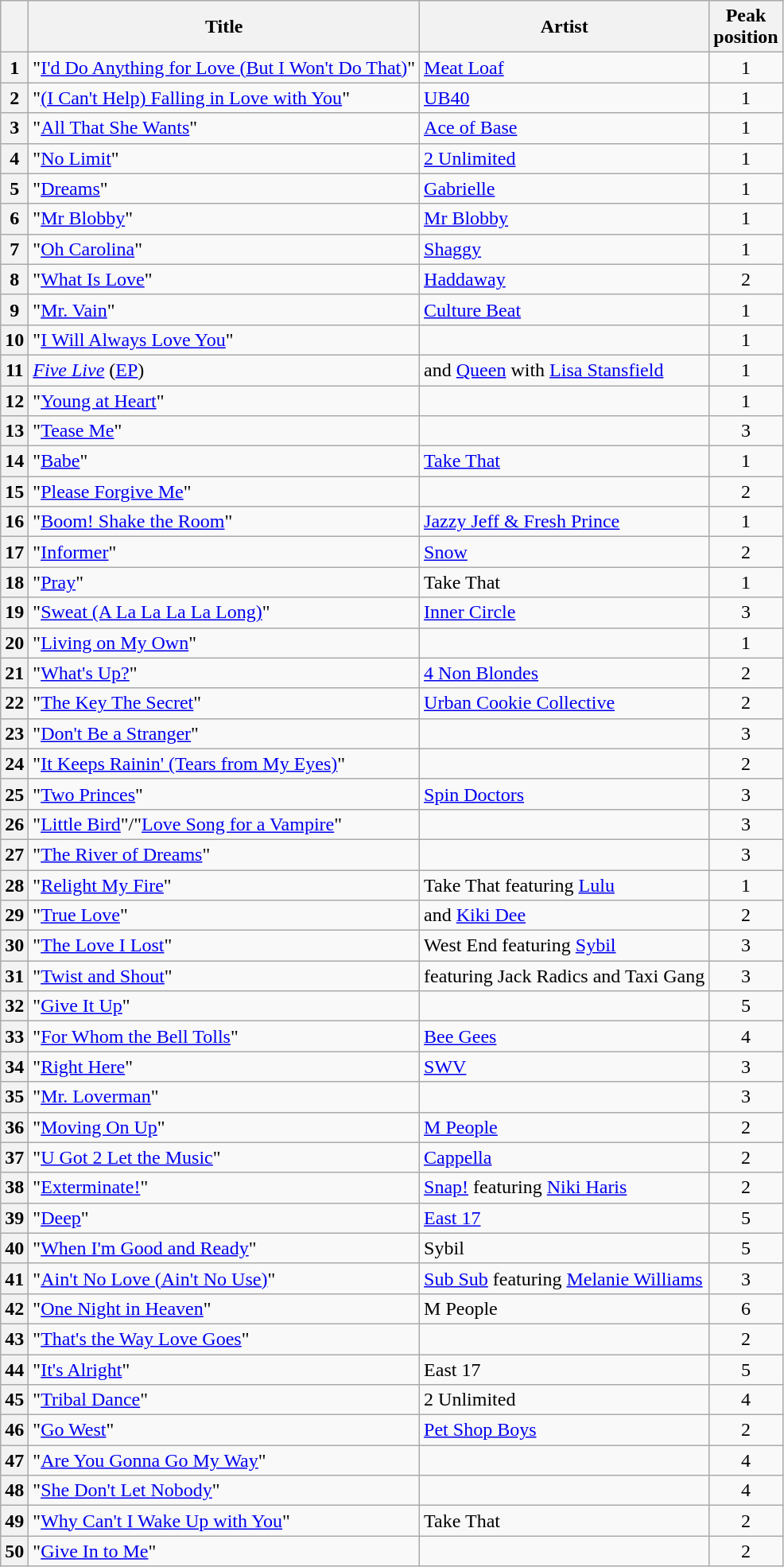<table class="wikitable sortable plainrowheaders">
<tr>
<th scope=col></th>
<th scope=col>Title</th>
<th scope=col>Artist</th>
<th scope=col>Peak<br>position</th>
</tr>
<tr>
<th scope=row style="text-align:center;">1</th>
<td>"<a href='#'>I'd Do Anything for Love (But I Won't Do That)</a>"</td>
<td><a href='#'>Meat Loaf</a></td>
<td align="center">1</td>
</tr>
<tr>
<th scope=row style="text-align:center;">2</th>
<td>"<a href='#'>(I Can't Help) Falling in Love with You</a>"</td>
<td><a href='#'>UB40</a></td>
<td align="center">1</td>
</tr>
<tr>
<th scope=row style="text-align:center;">3</th>
<td>"<a href='#'>All That She Wants</a>"</td>
<td><a href='#'>Ace of Base</a></td>
<td align="center">1</td>
</tr>
<tr>
<th scope=row style="text-align:center;">4</th>
<td>"<a href='#'>No Limit</a>"</td>
<td><a href='#'>2 Unlimited</a></td>
<td align="center">1</td>
</tr>
<tr>
<th scope=row style="text-align:center;">5</th>
<td>"<a href='#'>Dreams</a>"</td>
<td><a href='#'>Gabrielle</a></td>
<td align="center">1</td>
</tr>
<tr>
<th scope=row style="text-align:center;">6</th>
<td>"<a href='#'>Mr Blobby</a>"</td>
<td><a href='#'>Mr Blobby</a></td>
<td align="center">1</td>
</tr>
<tr>
<th scope=row style="text-align:center;">7</th>
<td>"<a href='#'>Oh Carolina</a>"</td>
<td><a href='#'>Shaggy</a></td>
<td align="center">1</td>
</tr>
<tr>
<th scope=row style="text-align:center;">8</th>
<td>"<a href='#'>What Is Love</a>"</td>
<td><a href='#'>Haddaway</a></td>
<td align="center">2</td>
</tr>
<tr>
<th scope=row style="text-align:center;">9</th>
<td>"<a href='#'>Mr. Vain</a>"</td>
<td><a href='#'>Culture Beat</a></td>
<td align="center">1</td>
</tr>
<tr>
<th scope=row style="text-align:center;">10</th>
<td>"<a href='#'>I Will Always Love You</a>"</td>
<td></td>
<td align="center">1</td>
</tr>
<tr>
<th scope=row style="text-align:center;">11</th>
<td><em><a href='#'>Five Live</a></em> (<a href='#'>EP</a>)</td>
<td> and <a href='#'>Queen</a> with <a href='#'>Lisa Stansfield</a></td>
<td align="center">1</td>
</tr>
<tr>
<th scope=row style="text-align:center;">12</th>
<td>"<a href='#'>Young at Heart</a>"</td>
<td></td>
<td align="center">1</td>
</tr>
<tr>
<th scope=row style="text-align:center;">13</th>
<td>"<a href='#'>Tease Me</a>"</td>
<td></td>
<td align="center">3</td>
</tr>
<tr>
<th scope=row style="text-align:center;">14</th>
<td>"<a href='#'>Babe</a>"</td>
<td><a href='#'>Take That</a></td>
<td align="center">1</td>
</tr>
<tr>
<th scope=row style="text-align:center;">15</th>
<td>"<a href='#'>Please Forgive Me</a>"</td>
<td></td>
<td align="center">2</td>
</tr>
<tr>
<th scope=row style="text-align:center;">16</th>
<td>"<a href='#'>Boom! Shake the Room</a>"</td>
<td><a href='#'>Jazzy Jeff & Fresh Prince</a></td>
<td align="center">1</td>
</tr>
<tr>
<th scope=row style="text-align:center;">17</th>
<td>"<a href='#'>Informer</a>"</td>
<td><a href='#'>Snow</a></td>
<td align="center">2</td>
</tr>
<tr>
<th scope=row style="text-align:center;">18</th>
<td>"<a href='#'>Pray</a>"</td>
<td>Take That</td>
<td align="center">1</td>
</tr>
<tr>
<th scope=row style="text-align:center;">19</th>
<td>"<a href='#'>Sweat (A La La La La Long)</a>"</td>
<td><a href='#'>Inner Circle</a></td>
<td align="center">3</td>
</tr>
<tr>
<th scope=row style="text-align:center;">20</th>
<td>"<a href='#'>Living on My Own</a>"</td>
<td></td>
<td align="center">1</td>
</tr>
<tr>
<th scope=row style="text-align:center;">21</th>
<td>"<a href='#'>What's Up?</a>"</td>
<td><a href='#'>4 Non Blondes</a></td>
<td align="center">2</td>
</tr>
<tr>
<th scope=row style="text-align:center;">22</th>
<td>"<a href='#'>The Key The Secret</a>"</td>
<td><a href='#'>Urban Cookie Collective</a></td>
<td align="center">2</td>
</tr>
<tr>
<th scope=row style="text-align:center;">23</th>
<td>"<a href='#'>Don't Be a Stranger</a>"</td>
<td></td>
<td align="center">3</td>
</tr>
<tr>
<th scope=row style="text-align:center;">24</th>
<td>"<a href='#'>It Keeps Rainin' (Tears from My Eyes)</a>"</td>
<td></td>
<td align="center">2</td>
</tr>
<tr>
<th scope=row style="text-align:center;">25</th>
<td>"<a href='#'>Two Princes</a>"</td>
<td><a href='#'>Spin Doctors</a></td>
<td align="center">3</td>
</tr>
<tr>
<th scope=row style="text-align:center;">26</th>
<td>"<a href='#'>Little Bird</a>"/"<a href='#'>Love Song for a Vampire</a>"</td>
<td></td>
<td align="center">3</td>
</tr>
<tr>
<th scope=row style="text-align:center;">27</th>
<td>"<a href='#'>The River of Dreams</a>"</td>
<td></td>
<td align="center">3</td>
</tr>
<tr>
<th scope=row style="text-align:center;">28</th>
<td>"<a href='#'>Relight My Fire</a>"</td>
<td>Take That featuring <a href='#'>Lulu</a></td>
<td align="center">1</td>
</tr>
<tr>
<th scope=row style="text-align:center;">29</th>
<td>"<a href='#'>True Love</a>"</td>
<td> and <a href='#'>Kiki Dee</a></td>
<td align="center">2</td>
</tr>
<tr>
<th scope=row style="text-align:center;">30</th>
<td>"<a href='#'>The Love I Lost</a>"</td>
<td>West End featuring <a href='#'>Sybil</a></td>
<td align="center">3</td>
</tr>
<tr>
<th scope=row style="text-align:center;">31</th>
<td>"<a href='#'>Twist and Shout</a>"</td>
<td> featuring Jack Radics and Taxi Gang</td>
<td align="center">3</td>
</tr>
<tr>
<th scope=row style="text-align:center;">32</th>
<td>"<a href='#'>Give It Up</a>"</td>
<td></td>
<td align="center">5</td>
</tr>
<tr>
<th scope=row style="text-align:center;">33</th>
<td>"<a href='#'>For Whom the Bell Tolls</a>"</td>
<td><a href='#'>Bee Gees</a></td>
<td align="center">4</td>
</tr>
<tr>
<th scope=row style="text-align:center;">34</th>
<td>"<a href='#'>Right Here</a>"</td>
<td><a href='#'>SWV</a></td>
<td align="center">3</td>
</tr>
<tr>
<th scope=row style="text-align:center;">35</th>
<td>"<a href='#'>Mr. Loverman</a>"</td>
<td></td>
<td align="center">3</td>
</tr>
<tr>
<th scope=row style="text-align:center;">36</th>
<td>"<a href='#'>Moving On Up</a>"</td>
<td><a href='#'>M People</a></td>
<td align="center">2</td>
</tr>
<tr>
<th scope=row style="text-align:center;">37</th>
<td>"<a href='#'>U Got 2 Let the Music</a>"</td>
<td><a href='#'>Cappella</a></td>
<td align="center">2</td>
</tr>
<tr>
<th scope=row style="text-align:center;">38</th>
<td>"<a href='#'>Exterminate!</a>"</td>
<td><a href='#'>Snap!</a> featuring <a href='#'>Niki Haris</a></td>
<td align="center">2</td>
</tr>
<tr>
<th scope=row style="text-align:center;">39</th>
<td>"<a href='#'>Deep</a>"</td>
<td><a href='#'>East 17</a></td>
<td align="center">5</td>
</tr>
<tr>
<th scope=row style="text-align:center;">40</th>
<td>"<a href='#'>When I'm Good and Ready</a>"</td>
<td>Sybil</td>
<td align="center">5</td>
</tr>
<tr>
<th scope=row style="text-align:center;">41</th>
<td>"<a href='#'>Ain't No Love (Ain't No Use)</a>"</td>
<td><a href='#'>Sub Sub</a> featuring <a href='#'>Melanie Williams</a></td>
<td align="center">3</td>
</tr>
<tr>
<th scope=row style="text-align:center;">42</th>
<td>"<a href='#'>One Night in Heaven</a>"</td>
<td>M People</td>
<td align="center">6</td>
</tr>
<tr>
<th scope=row style="text-align:center;">43</th>
<td>"<a href='#'>That's the Way Love Goes</a>"</td>
<td></td>
<td align="center">2</td>
</tr>
<tr>
<th scope=row style="text-align:center;">44</th>
<td>"<a href='#'>It's Alright</a>"</td>
<td>East 17</td>
<td align="center">5</td>
</tr>
<tr>
<th scope=row style="text-align:center;">45</th>
<td>"<a href='#'>Tribal Dance</a>"</td>
<td>2 Unlimited</td>
<td align="center">4</td>
</tr>
<tr>
<th scope=row style="text-align:center;">46</th>
<td>"<a href='#'>Go West</a>"</td>
<td><a href='#'>Pet Shop Boys</a></td>
<td align="center">2</td>
</tr>
<tr>
<th scope=row style="text-align:center;">47</th>
<td>"<a href='#'>Are You Gonna Go My Way</a>"</td>
<td></td>
<td align="center">4</td>
</tr>
<tr>
<th scope=row style="text-align:center;">48</th>
<td>"<a href='#'>She Don't Let Nobody</a>"</td>
<td></td>
<td align="center">4</td>
</tr>
<tr>
<th scope=row style="text-align:center;">49</th>
<td>"<a href='#'>Why Can't I Wake Up with You</a>"</td>
<td>Take That</td>
<td align="center">2</td>
</tr>
<tr>
<th scope=row style="text-align:center;">50</th>
<td>"<a href='#'>Give In to Me</a>"</td>
<td></td>
<td align="center">2</td>
</tr>
</table>
